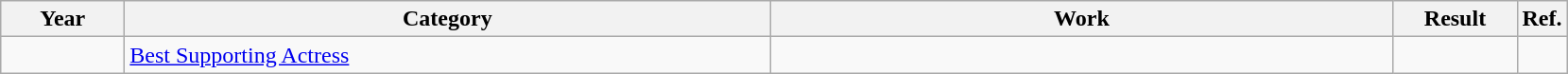<table class=wikitable>
<tr>
<th scope="col" style="width:5em;">Year</th>
<th scope="col" style="width:28em;">Category</th>
<th scope="col" style="width:27em;">Work</th>
<th scope="col" style="width:5em;">Result</th>
<th>Ref.</th>
</tr>
<tr>
<td style="text-align:center;"></td>
<td><a href='#'>Best Supporting Actress</a></td>
<td><em></em></td>
<td></td>
<td></td>
</tr>
</table>
